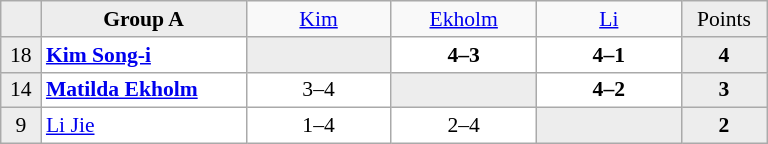<table class="wikitable" style="font-size:90%">
<tr style="text-align:center;">
<td style="background-color:#ededed;" width="20"></td>
<td style="background-color:#ededed;" width="130" style="text-align:center;"><strong>Group A</strong></td>
<td width="90"> <a href='#'>Kim</a></td>
<td width="90"> <a href='#'>Ekholm</a></td>
<td width="90"> <a href='#'>Li</a></td>
<td style="background-color:#ededed;" width="50">Points</td>
</tr>
<tr style="text-align:center;background-color:#ffffff;">
<td style="background-color:#ededed;">18</td>
<td style="text-align:left;"> <strong><a href='#'>Kim Song-i</a></strong></td>
<td style="background-color:#ededed;"></td>
<td><strong>4–3</strong></td>
<td><strong>4–1</strong></td>
<td style="background-color:#ededed;"><strong>4</strong></td>
</tr>
<tr style="text-align:center;background-color:#ffffff;">
<td style="background-color:#ededed;">14</td>
<td style="text-align:left;"> <strong><a href='#'>Matilda Ekholm</a></strong></td>
<td>3–4</td>
<td style="background-color:#ededed;"></td>
<td><strong>4–2</strong></td>
<td style="background-color:#ededed;"><strong>3</strong></td>
</tr>
<tr style="text-align:center;background-color:#ffffff;">
<td style="background-color:#ededed;">9</td>
<td style="text-align:left;"> <a href='#'>Li Jie</a></td>
<td>1–4</td>
<td>2–4</td>
<td style="background-color:#ededed;"></td>
<td style="background-color:#ededed;"><strong>2</strong></td>
</tr>
</table>
